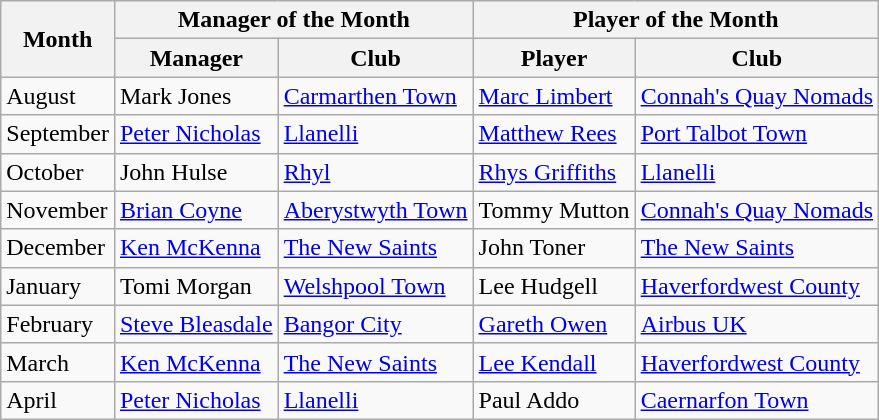<table class="wikitable">
<tr>
<th rowspan="2">Month</th>
<th colspan="2">Manager of the Month</th>
<th colspan="2">Player of the Month</th>
</tr>
<tr>
<th>Manager</th>
<th>Club</th>
<th>Player</th>
<th>Club</th>
</tr>
<tr>
<td>August</td>
<td> Mark Jones</td>
<td><a href='#'>Carmarthen Town</a></td>
<td> <a href='#'>Marc Limbert</a></td>
<td><a href='#'>Connah's Quay Nomads</a></td>
</tr>
<tr>
<td>September</td>
<td> <a href='#'>Peter Nicholas</a></td>
<td><a href='#'>Llanelli</a></td>
<td> <a href='#'>Matthew Rees</a></td>
<td><a href='#'>Port Talbot Town</a></td>
</tr>
<tr>
<td>October</td>
<td> John Hulse</td>
<td><a href='#'>Rhyl</a></td>
<td> <a href='#'>Rhys Griffiths</a></td>
<td><a href='#'>Llanelli</a></td>
</tr>
<tr>
<td>November</td>
<td> <a href='#'>Brian Coyne</a></td>
<td><a href='#'>Aberystwyth Town</a></td>
<td> Tommy Mutton</td>
<td><a href='#'>Connah's Quay Nomads</a></td>
</tr>
<tr>
<td>December</td>
<td> <a href='#'>Ken McKenna</a></td>
<td><a href='#'>The New Saints</a></td>
<td> John Toner</td>
<td><a href='#'>The New Saints</a></td>
</tr>
<tr>
<td>January</td>
<td> Tomi Morgan</td>
<td><a href='#'>Welshpool Town</a></td>
<td> Lee Hudgell</td>
<td><a href='#'>Haverfordwest County</a></td>
</tr>
<tr>
<td>February</td>
<td> <a href='#'>Steve Bleasdale</a></td>
<td><a href='#'>Bangor City</a></td>
<td> <a href='#'>Gareth Owen</a></td>
<td><a href='#'>Airbus UK</a></td>
</tr>
<tr>
<td>March</td>
<td> <a href='#'>Ken McKenna</a></td>
<td><a href='#'>The New Saints</a></td>
<td> <a href='#'>Lee Kendall</a></td>
<td><a href='#'>Haverfordwest County</a></td>
</tr>
<tr>
<td>April</td>
<td> <a href='#'>Peter Nicholas</a></td>
<td><a href='#'>Llanelli</a></td>
<td> Paul Addo</td>
<td><a href='#'>Caernarfon Town</a></td>
</tr>
</table>
